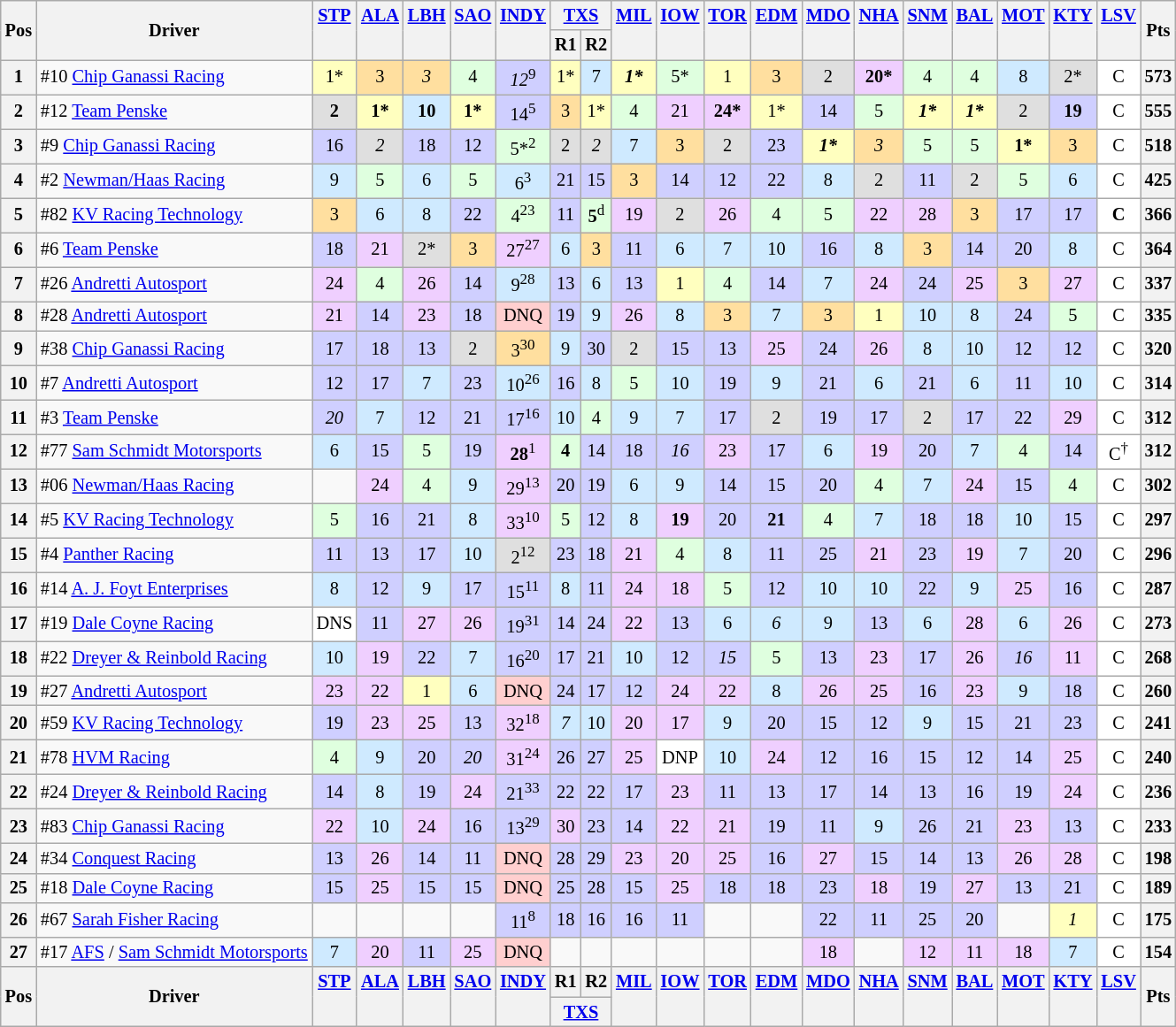<table class="wikitable" style="font-size: 85%; text-align:center">
<tr valign="top">
<th rowspan="2" valign="middle">Pos</th>
<th rowspan="2" valign="middle">Driver</th>
<th rowspan="2"><a href='#'>STP</a></th>
<th rowspan="2"><a href='#'>ALA</a></th>
<th rowspan="2"><a href='#'>LBH</a></th>
<th rowspan="2"><a href='#'>SAO</a></th>
<th rowspan="2"><a href='#'>INDY</a></th>
<th colspan="2"><a href='#'>TXS</a></th>
<th rowspan="2"><a href='#'>MIL</a></th>
<th rowspan="2"><a href='#'>IOW</a></th>
<th rowspan="2"><a href='#'>TOR</a></th>
<th rowspan="2"><a href='#'>EDM</a></th>
<th rowspan="2"><a href='#'>MDO</a></th>
<th rowspan="2"><a href='#'>NHA</a></th>
<th rowspan="2"><a href='#'>SNM</a></th>
<th rowspan="2"><a href='#'>BAL</a></th>
<th rowspan="2"><a href='#'>MOT</a></th>
<th rowspan="2"><a href='#'>KTY</a></th>
<th rowspan="2"><a href='#'>LSV</a></th>
<th rowspan="2" valign="middle">Pts</th>
</tr>
<tr>
<th>R1</th>
<th>R2</th>
</tr>
<tr>
<th>1</th>
<td align="left">#10 <a href='#'>Chip Ganassi Racing</a></td>
<td style="background:#FFFFBF;">1*</td>
<td style="background:#FFDF9F;">3</td>
<td style="background:#FFDF9F;"><em>3</em></td>
<td style="background:#DFFFDF;">4</td>
<td style="background:#CFCFFF;"><em>12</em><sup>9</sup></td>
<td style="background:#FFFFBF;">1*</td>
<td style="background:#CFEAFF;">7</td>
<td style="background:#FFFFBF;"><strong><em>1*</em></strong></td>
<td style="background:#DFFFDF;">5*</td>
<td style="background:#FFFFBF;">1</td>
<td style="background:#FFDF9F;">3</td>
<td style="background:#DFDFDF;">2</td>
<td style="background:#EFCFFF;"><strong>20*</strong></td>
<td style="background:#DFFFDF;">4</td>
<td style="background:#DFFFDF;">4</td>
<td style="background:#CFEAFF;">8</td>
<td style="background:#DFDFDF;">2*</td>
<td style="background:white;">C</td>
<th>573</th>
</tr>
<tr>
<th>2</th>
<td align="left">#12 <a href='#'>Team Penske</a></td>
<td style="background:#DFDFDF;"><strong>2</strong></td>
<td style="background:#FFFFBF;"><strong>1*</strong></td>
<td style="background:#CFEAFF;"><strong>10</strong></td>
<td style="background:#FFFFBF;"><strong>1*</strong></td>
<td style="background:#CFCFFF;">14<sup>5</sup></td>
<td style="background:#FFDF9F;">3</td>
<td style="background:#FFFFBF;">1*</td>
<td style="background:#DFFFDF;">4</td>
<td style="background:#EFCFFF;">21</td>
<td style="background:#EFCFFF;"><strong>24*</strong></td>
<td style="background:#FFFFBF;">1*</td>
<td style="background:#CFCFFF;">14</td>
<td style="background:#DFFFDF;">5</td>
<td style="background:#FFFFBF;"><strong><em>1*</em></strong></td>
<td style="background:#FFFFBF;"><strong><em>1*</em></strong></td>
<td style="background:#DFDFDF;">2</td>
<td style="background:#CFCFFF;"><strong>19</strong></td>
<td style="background:white;">C</td>
<th>555</th>
</tr>
<tr>
<th>3</th>
<td align="left">#9 <a href='#'>Chip Ganassi Racing</a></td>
<td style="background:#CFCFFF;">16</td>
<td style="background:#DFDFDF;"><em>2</em></td>
<td style="background:#CFCFFF;">18</td>
<td style="background:#CFCFFF;">12</td>
<td style="background:#DFFFDF;">5*<sup>2</sup></td>
<td style="background:#DFDFDF;">2</td>
<td style="background:#DFDFDF;"><em>2</em></td>
<td style="background:#CFEAFF;">7</td>
<td style="background:#FFDF9F;">3</td>
<td style="background:#DFDFDF;">2</td>
<td style="background:#CFCFFF;">23</td>
<td style="background:#FFFFBF;"><strong><em>1*</em></strong></td>
<td style="background:#FFDF9F;"><em>3</em></td>
<td style="background:#DFFFDF;">5</td>
<td style="background:#DFFFDF;">5</td>
<td style="background:#FFFFBF;"><strong>1*</strong></td>
<td style="background:#FFDF9F;">3</td>
<td style="background:white;">C</td>
<th>518</th>
</tr>
<tr>
<th>4</th>
<td align="left">#2 <a href='#'>Newman/Haas Racing</a></td>
<td style="background:#CFEAFF;">9</td>
<td style="background:#DFFFDF;">5</td>
<td style="background:#CFEAFF;">6</td>
<td style="background:#DFFFDF;">5</td>
<td style="background:#CFEAFF;">6<sup>3</sup></td>
<td style="background:#CFCFFF;">21</td>
<td style="background:#CFCFFF;">15</td>
<td style="background:#FFDF9F;">3</td>
<td style="background:#CFCFFF;">14</td>
<td style="background:#CFCFFF;">12</td>
<td style="background:#CFCFFF;">22</td>
<td style="background:#CFEAFF;">8</td>
<td style="background:#DFDFDF;">2</td>
<td style="background:#CFCFFF;">11</td>
<td style="background:#DFDFDF;">2</td>
<td style="background:#DFFFDF;">5</td>
<td style="background:#CFEAFF;">6</td>
<td style="background:white;">C</td>
<th>425</th>
</tr>
<tr>
<th>5</th>
<td align="left">#82 <a href='#'>KV Racing Technology</a></td>
<td style="background:#FFDF9F;">3</td>
<td style="background:#CFEAFF;">6</td>
<td style="background:#CFEAFF;">8</td>
<td style="background:#CFCFFF;">22</td>
<td style="background:#DFFFDF;">4<sup>23</sup></td>
<td style="background:#CFCFFF;">11</td>
<td style="background:#DFFFDF;"><strong>5</strong><sup>d</sup></td>
<td style="background:#EFCFFF;">19</td>
<td style="background:#DFDFDF;">2</td>
<td style="background:#EFCFFF;">26</td>
<td style="background:#DFFFDF;">4</td>
<td style="background:#DFFFDF;">5</td>
<td style="background:#EFCFFF;">22</td>
<td style="background:#EFCFFF;">28</td>
<td style="background:#FFDF9F;">3</td>
<td style="background:#CFCFFF;">17</td>
<td style="background:#CFCFFF;">17</td>
<td style="background:white;"><strong>C</strong></td>
<th>366</th>
</tr>
<tr>
<th>6</th>
<td align="left">#6 <a href='#'>Team Penske</a></td>
<td style="background:#CFCFFF;">18</td>
<td style="background:#EFCFFF;">21</td>
<td style="background:#DFDFDF;">2*</td>
<td style="background:#FFDF9F;">3</td>
<td style="background:#EFCFFF;">27<sup>27</sup></td>
<td style="background:#CFEAFF;">6</td>
<td style="background:#FFDF9F;">3</td>
<td style="background:#CFCFFF;">11</td>
<td style="background:#CFEAFF;">6</td>
<td style="background:#CFEAFF;">7</td>
<td style="background:#CFEAFF;">10</td>
<td style="background:#CFCFFF;">16</td>
<td style="background:#CFEAFF;">8</td>
<td style="background:#FFDF9F;">3</td>
<td style="background:#CFCFFF;">14</td>
<td style="background:#CFCFFF;">20</td>
<td style="background:#CFEAFF;">8</td>
<td style="background:white;">C</td>
<th>364</th>
</tr>
<tr>
<th>7</th>
<td align="left">#26 <a href='#'>Andretti Autosport</a></td>
<td style="background:#EFCFFF;">24</td>
<td style="background:#DFFFDF;">4</td>
<td style="background:#EFCFFF;">26</td>
<td style="background:#CFCFFF;">14</td>
<td style="background:#CFEAFF;">9<sup>28</sup></td>
<td style="background:#CFCFFF;">13</td>
<td style="background:#CFEAFF;">6</td>
<td style="background:#CFCFFF;">13</td>
<td style="background:#FFFFBF;">1</td>
<td style="background:#DFFFDF;">4</td>
<td style="background:#CFCFFF;">14</td>
<td style="background:#CFEAFF;">7</td>
<td style="background:#EFCFFF;">24</td>
<td style="background:#CFCFFF;">24</td>
<td style="background:#EFCFFF;">25</td>
<td style="background:#FFDF9F;">3</td>
<td style="background:#EFCFFF;">27</td>
<td style="background:white;">C</td>
<th>337</th>
</tr>
<tr>
<th>8</th>
<td align="left">#28 <a href='#'>Andretti Autosport</a></td>
<td style="background:#EFCFFF;">21</td>
<td style="background:#CFCFFF;">14</td>
<td style="background:#EFCFFF;">23</td>
<td style="background:#CFCFFF;">18</td>
<td style="background:#FFCFCF;">DNQ</td>
<td style="background:#CFCFFF;">19</td>
<td style="background:#CFEAFF;">9</td>
<td style="background:#EFCFFF;">26</td>
<td style="background:#CFEAFF;">8</td>
<td style="background:#FFDF9F;">3</td>
<td style="background:#CFEAFF;">7</td>
<td style="background:#FFDF9F;">3</td>
<td style="background:#FFFFBF;">1</td>
<td style="background:#CFEAFF;">10</td>
<td style="background:#CFEAFF;">8</td>
<td style="background:#CFCFFF;">24</td>
<td style="background:#DFFFDF;">5</td>
<td style="background:white;">C</td>
<th>335</th>
</tr>
<tr>
<th>9</th>
<td align="left">#38 <a href='#'>Chip Ganassi Racing</a></td>
<td style="background:#CFCFFF;">17</td>
<td style="background:#CFCFFF;">18</td>
<td style="background:#CFCFFF;">13</td>
<td style="background:#DFDFDF;">2</td>
<td style="background:#FFDF9F;">3<sup>30</sup></td>
<td style="background:#CFEAFF;">9</td>
<td style="background:#CFCFFF;">30</td>
<td style="background:#DFDFDF;">2</td>
<td style="background:#CFCFFF;">15</td>
<td style="background:#CFCFFF;">13</td>
<td style="background:#EFCFFF;">25</td>
<td style="background:#CFCFFF;">24</td>
<td style="background:#EFCFFF;">26</td>
<td style="background:#CFEAFF;">8</td>
<td style="background:#CFEAFF;">10</td>
<td style="background:#CFCFFF;">12</td>
<td style="background:#CFCFFF;">12</td>
<td style="background:white;">C</td>
<th>320</th>
</tr>
<tr>
<th>10</th>
<td align="left">#7 <a href='#'>Andretti Autosport</a></td>
<td style="background:#CFCFFF;">12</td>
<td style="background:#CFCFFF;">17</td>
<td style="background:#CFEAFF;">7</td>
<td style="background:#CFCFFF;">23</td>
<td style="background:#CFEAFF;">10<sup>26</sup></td>
<td style="background:#CFCFFF;">16</td>
<td style="background:#CFEAFF;">8</td>
<td style="background:#DFFFDF;">5</td>
<td style="background:#CFEAFF;">10</td>
<td style="background:#CFCFFF;">19</td>
<td style="background:#CFEAFF;">9</td>
<td style="background:#CFCFFF;">21</td>
<td style="background:#CFEAFF;">6</td>
<td style="background:#CFCFFF;">21</td>
<td style="background:#CFEAFF;">6</td>
<td style="background:#CFCFFF;">11</td>
<td style="background:#CFEAFF;">10</td>
<td style="background:white;">C</td>
<th>314</th>
</tr>
<tr>
<th>11</th>
<td align="left">#3 <a href='#'>Team Penske</a></td>
<td style="background:#CFCFFF;"><em>20</em></td>
<td style="background:#CFEAFF;">7</td>
<td style="background:#CFCFFF;">12</td>
<td style="background:#CFCFFF;">21</td>
<td style="background:#CFCFFF;">17<sup>16</sup></td>
<td style="background:#CFEAFF;">10</td>
<td style="background:#DFFFDF;">4</td>
<td style="background:#CFEAFF;">9</td>
<td style="background:#CFEAFF;">7</td>
<td style="background:#CFCFFF;">17</td>
<td style="background:#DFDFDF;">2</td>
<td style="background:#CFCFFF;">19</td>
<td style="background:#CFCFFF;">17</td>
<td style="background:#DFDFDF;">2</td>
<td style="background:#CFCFFF;">17</td>
<td style="background:#CFCFFF;">22</td>
<td style="background:#EFCFFF;">29</td>
<td style="background:white;">C</td>
<th>312</th>
</tr>
<tr>
<th>12</th>
<td align="left">#77 <a href='#'>Sam Schmidt Motorsports</a></td>
<td style="background:#CFEAFF;">6</td>
<td style="background:#CFCFFF;">15</td>
<td style="background:#DFFFDF;">5</td>
<td style="background:#CFCFFF;">19</td>
<td style="background:#EFCFFF;"><strong>28</strong><sup>1</sup></td>
<td style="background:#DFFFDF;"><strong>4</strong></td>
<td style="background:#CFCFFF;">14</td>
<td style="background:#CFCFFF;">18</td>
<td style="background:#CFCFFF;"><em>16</em></td>
<td style="background:#EFCFFF;">23</td>
<td style="background:#CFCFFF;">17</td>
<td style="background:#CFEAFF;">6</td>
<td style="background:#EFCFFF;">19</td>
<td style="background:#CFCFFF;">20</td>
<td style="background:#CFEAFF;">7</td>
<td style="background:#DFFFDF;">4</td>
<td style="background:#CFCFFF;">14</td>
<td style="background:white;">C<sup>†</sup></td>
<th>312</th>
</tr>
<tr>
<th>13</th>
<td style="text-align:left">#06 <a href='#'>Newman/Haas Racing</a></td>
<td></td>
<td style="background:#EFCFFF;">24</td>
<td style="background:#DFFFDF;">4</td>
<td style="background:#CFEAFF;">9</td>
<td style="background:#EFCFFF;">29<sup>13</sup></td>
<td style="background:#CFCFFF;">20</td>
<td style="background:#CFCFFF;">19</td>
<td style="background:#CFEAFF;">6</td>
<td style="background:#CFEAFF;">9</td>
<td style="background:#CFCFFF;">14</td>
<td style="background:#CFCFFF;">15</td>
<td style="background:#CFCFFF;">20</td>
<td style="background:#DFFFDF;">4</td>
<td style="background:#CFEAFF;">7</td>
<td style="background:#EFCFFF;">24</td>
<td style="background:#CFCFFF;">15</td>
<td style="background:#DFFFDF;">4</td>
<td style="background:white;">C</td>
<th>302</th>
</tr>
<tr>
<th>14</th>
<td align="left">#5 <a href='#'>KV Racing Technology</a></td>
<td style="background:#DFFFDF;">5</td>
<td style="background:#CFCFFF;">16</td>
<td style="background:#CFCFFF;">21</td>
<td style="background:#CFEAFF;">8</td>
<td style="background:#EFCFFF;">33<sup>10</sup></td>
<td style="background:#DFFFDF;">5</td>
<td style="background:#CFCFFF;">12</td>
<td style="background:#CFEAFF;">8</td>
<td style="background:#EFCFFF;"><strong>19</strong></td>
<td style="background:#CFCFFF;">20</td>
<td style="background:#CFCFFF;"><strong>21</strong></td>
<td style="background:#DFFFDF;">4</td>
<td style="background:#CFEAFF;">7</td>
<td style="background:#CFCFFF;">18</td>
<td style="background:#CFCFFF;">18</td>
<td style="background:#CFEAFF;">10</td>
<td style="background:#CFCFFF;">15</td>
<td style="background:white;">C</td>
<th>297</th>
</tr>
<tr>
<th>15</th>
<td style="text-align:left">#4 <a href='#'>Panther Racing</a></td>
<td style="background:#CFCFFF;">11</td>
<td style="background:#CFCFFF;">13</td>
<td style="background:#CFCFFF;">17</td>
<td style="background:#CFEAFF;">10</td>
<td style="background:#DFDFDF;">2<sup>12</sup></td>
<td style="background:#CFCFFF;">23</td>
<td style="background:#CFCFFF;">18</td>
<td style="background:#EFCFFF;">21</td>
<td style="background:#DFFFDF;">4</td>
<td style="background:#CFEAFF;">8</td>
<td style="background:#CFCFFF;">11</td>
<td style="background:#CFCFFF;">25</td>
<td style="background:#EFCFFF;">21</td>
<td style="background:#CFCFFF;">23</td>
<td style="background:#EFCFFF;">19</td>
<td style="background:#CFEAFF;">7</td>
<td style="background:#CFCFFF;">20</td>
<td style="background:white;">C</td>
<th>296</th>
</tr>
<tr>
<th>16</th>
<td align="left">#14 <a href='#'>A. J. Foyt Enterprises</a></td>
<td style="background:#CFEAFF;">8</td>
<td style="background:#CFCFFF;">12</td>
<td style="background:#CFEAFF;">9</td>
<td style="background:#CFCFFF;">17</td>
<td style="background:#CFCFFF;">15<sup>11</sup></td>
<td style="background:#CFEAFF;">8</td>
<td style="background:#CFCFFF;">11</td>
<td style="background:#EFCFFF;">24</td>
<td style="background:#EFCFFF;">18</td>
<td style="background:#DFFFDF;">5</td>
<td style="background:#CFCFFF;">12</td>
<td style="background:#CFEAFF;">10</td>
<td style="background:#CFEAFF;">10</td>
<td style="background:#CFCFFF;">22</td>
<td style="background:#CFEAFF;">9</td>
<td style="background:#EFCFFF;">25</td>
<td style="background:#CFCFFF;">16</td>
<td style="background:white;">C</td>
<th>287</th>
</tr>
<tr>
<th>17</th>
<td align="left">#19 <a href='#'>Dale Coyne Racing</a></td>
<td style="background:#FFFFFF;">DNS</td>
<td style="background:#CFCFFF;">11</td>
<td style="background:#EFCFFF;">27</td>
<td style="background:#EFCFFF;">26</td>
<td style="background:#CFCFFF;">19<sup>31</sup></td>
<td style="background:#CFCFFF;">14</td>
<td style="background:#CFCFFF;">24</td>
<td style="background:#EFCFFF;">22</td>
<td style="background:#CFCFFF;">13</td>
<td style="background:#CFEAFF;">6</td>
<td style="background:#CFEAFF;"><em>6</em></td>
<td style="background:#CFEAFF;">9</td>
<td style="background:#CFCFFF;">13</td>
<td style="background:#CFEAFF;">6</td>
<td style="background:#EFCFFF;">28</td>
<td style="background:#CFEAFF;">6</td>
<td style="background:#EFCFFF;">26</td>
<td style="background:white;">C</td>
<th>273</th>
</tr>
<tr>
<th>18</th>
<td align="left">#22 <a href='#'>Dreyer & Reinbold Racing</a></td>
<td style="background:#CFEAFF;">10</td>
<td style="background:#EFCFFF;">19</td>
<td style="background:#CFCFFF;">22</td>
<td style="background:#CFEAFF;">7</td>
<td style="background:#CFCFFF;">16<sup>20</sup></td>
<td style="background:#CFCFFF;">17</td>
<td style="background:#CFCFFF;">21</td>
<td style="background:#CFEAFF;">10</td>
<td style="background:#CFCFFF;">12</td>
<td style="background:#CFCFFF;"><em>15</em></td>
<td style="background:#DFFFDF;">5</td>
<td style="background:#CFCFFF;">13</td>
<td style="background:#EFCFFF;">23</td>
<td style="background:#CFCFFF;">17</td>
<td style="background:#EFCFFF;">26</td>
<td style="background:#CFCFFF;"><em>16</em></td>
<td style="background:#EFCFFF;">11</td>
<td style="background:white;">C</td>
<th>268</th>
</tr>
<tr>
<th>19</th>
<td align="left">#27 <a href='#'>Andretti Autosport</a></td>
<td style="background:#EFCFFF;">23</td>
<td style="background:#EFCFFF;">22</td>
<td style="background:#FFFFBF;">1</td>
<td style="background:#CFEAFF;">6</td>
<td style="background:#FFCFCF;">DNQ</td>
<td style="background:#CFCFFF;">24</td>
<td style="background:#CFCFFF;">17</td>
<td style="background:#CFCFFF;">12</td>
<td style="background:#EFCFFF;">24</td>
<td style="background:#EFCFFF;">22</td>
<td style="background:#CFEAFF;">8</td>
<td style="background:#EFCFFF;">26</td>
<td style="background:#EFCFFF;">25</td>
<td style="background:#CFCFFF;">16</td>
<td style="background:#EFCFFF;">23</td>
<td style="background:#CFEAFF;">9</td>
<td style="background:#CFCFFF;">18</td>
<td style="background:white;">C</td>
<th>260</th>
</tr>
<tr>
<th>20</th>
<td align="left">#59 <a href='#'>KV Racing Technology</a></td>
<td style="background:#CFCFFF;">19</td>
<td style="background:#EFCFFF;">23</td>
<td style="background:#EFCFFF;">25</td>
<td style="background:#CFCFFF;">13</td>
<td style="background:#EFCFFF;">32<sup>18</sup></td>
<td style="background:#CFEAFF;"><em>7</em></td>
<td style="background:#CFEAFF;">10</td>
<td style="background:#EFCFFF;">20</td>
<td style="background:#EFCFFF;">17</td>
<td style="background:#CFEAFF;">9</td>
<td style="background:#CFCFFF;">20</td>
<td style="background:#CFCFFF;">15</td>
<td style="background:#CFCFFF;">12</td>
<td style="background:#CFEAFF;">9</td>
<td style="background:#CFCFFF;">15</td>
<td style="background:#CFCFFF;">21</td>
<td style="background:#CFCFFF;">23</td>
<td style="background:white;">C</td>
<th>241</th>
</tr>
<tr>
<th>21</th>
<td align="left">#78 <a href='#'>HVM Racing</a></td>
<td style="background:#DFFFDF;">4</td>
<td style="background:#CFEAFF;">9</td>
<td style="background:#CFCFFF;">20</td>
<td style="background:#CFCFFF;"><em>20</em></td>
<td style="background:#EFCFFF;">31<sup>24</sup></td>
<td style="background:#CFCFFF;">26</td>
<td style="background:#CFCFFF;">27</td>
<td style="background:#EFCFFF;">25</td>
<td style="background:white;">DNP</td>
<td style="background:#CFEAFF;">10</td>
<td style="background:#EFCFFF;">24</td>
<td style="background:#CFCFFF;">12</td>
<td style="background:#CFCFFF;">16</td>
<td style="background:#CFCFFF;">15</td>
<td style="background:#CFCFFF;">12</td>
<td style="background:#CFCFFF;">14</td>
<td style="background:#EFCFFF;">25</td>
<td style="background:white;">C</td>
<th>240</th>
</tr>
<tr>
<th>22</th>
<td style="text-align:left">#24 <a href='#'>Dreyer & Reinbold Racing</a></td>
<td style="background:#CFCFFF;">14</td>
<td style="background:#CFEAFF;">8</td>
<td style="background:#CFCFFF;">19</td>
<td style="background:#EFCFFF;">24</td>
<td style="background:#CFCFFF;">21<sup>33</sup></td>
<td style="background:#CFCFFF;">22</td>
<td style="background:#CFCFFF;">22</td>
<td style="background:#CFCFFF;">17</td>
<td style="background:#EFCFFF;">23</td>
<td style="background:#CFCFFF;">11</td>
<td style="background:#CFCFFF;">13</td>
<td style="background:#CFCFFF;">17</td>
<td style="background:#CFCFFF;">14</td>
<td style="background:#CFCFFF;">13</td>
<td style="background:#CFCFFF;">16</td>
<td style="background:#CFCFFF;">19</td>
<td style="background:#EFCFFF;">24</td>
<td style="background:white;">C</td>
<th>236</th>
</tr>
<tr>
<th>23</th>
<td style="text-align:left">#83 <a href='#'>Chip Ganassi Racing</a></td>
<td style="background:#EFCFFF;">22</td>
<td style="background:#CFEAFF;">10</td>
<td style="background:#EFCFFF;">24</td>
<td style="background:#CFCFFF;">16</td>
<td style="background:#CFCFFF;">13<sup>29</sup></td>
<td style="background:#EFCFFF;">30</td>
<td style="background:#CFCFFF;">23</td>
<td style="background:#CFCFFF;">14</td>
<td style="background:#EFCFFF;">22</td>
<td style="background:#EFCFFF;">21</td>
<td style="background:#CFCFFF;">19</td>
<td style="background:#CFCFFF;">11</td>
<td style="background:#CFEAFF;">9</td>
<td style="background:#CFCFFF;">26</td>
<td style="background:#CFCFFF;">21</td>
<td style="background:#EFCFFF;">23</td>
<td style="background:#CFCFFF;">13</td>
<td style="background:white;">C</td>
<th>233</th>
</tr>
<tr>
<th>24</th>
<td style="text-align:left">#34 <a href='#'>Conquest Racing</a></td>
<td style="background:#CFCFFF;">13</td>
<td style="background:#EFCFFF;">26</td>
<td style="background:#CFCFFF;">14</td>
<td style="background:#CFCFFF;">11</td>
<td style="background:#FFCFCF;">DNQ</td>
<td style="background:#CFCFFF;">28</td>
<td style="background:#CFCFFF;">29</td>
<td style="background:#EFCFFF;">23</td>
<td style="background:#EFCFFF;">20</td>
<td style="background:#EFCFFF;">25</td>
<td style="background:#CFCFFF;">16</td>
<td style="background:#EFCFFF;">27</td>
<td style="background:#CFCFFF;">15</td>
<td style="background:#CFCFFF;">14</td>
<td style="background:#CFCFFF;">13</td>
<td style="background:#EFCFFF;">26</td>
<td style="background:#EFCFFF;">28</td>
<td style="background:white;">C</td>
<th>198</th>
</tr>
<tr>
<th>25</th>
<td style="text-align:left">#18 <a href='#'>Dale Coyne Racing</a></td>
<td style="background:#CFCFFF;">15</td>
<td style="background:#EFCFFF;">25</td>
<td style="background:#CFCFFF;">15</td>
<td style="background:#CFCFFF;">15</td>
<td style="background:#FFCFCF;">DNQ</td>
<td style="background:#CFCFFF;">25</td>
<td style="background:#CFCFFF;">28</td>
<td style="background:#CFCFFF;">15</td>
<td style="background:#EFCFFF;">25</td>
<td style="background:#CFCFFF;">18</td>
<td style="background:#CFCFFF;">18</td>
<td style="background:#CFCFFF;">23</td>
<td style="background:#EFCFFF;">18</td>
<td style="background:#CFCFFF;">19</td>
<td style="background:#EFCFFF;">27</td>
<td style="background:#CFCFFF;">13</td>
<td style="background:#CFCFFF;">21</td>
<td style="background:white;">C</td>
<th>189</th>
</tr>
<tr>
<th>26</th>
<td align="left">#67 <a href='#'>Sarah Fisher Racing</a></td>
<td></td>
<td></td>
<td></td>
<td></td>
<td style="background:#CFCFFF;">11<sup>8</sup></td>
<td style="background:#CFCFFF;">18</td>
<td style="background:#CFCFFF;">16</td>
<td style="background:#CFCFFF;">16</td>
<td style="background:#CFCFFF;">11</td>
<td></td>
<td></td>
<td style="background:#CFCFFF;">22</td>
<td style="background:#CFCFFF;">11</td>
<td style="background:#CFCFFF;">25</td>
<td style="background:#CFCFFF;">20</td>
<td></td>
<td style="background:#FFFFBF;"><em>1</em></td>
<td style="background:white;">C</td>
<th>175</th>
</tr>
<tr>
<th>27</th>
<td align="left">#17 <a href='#'>AFS</a> / <a href='#'>Sam Schmidt Motorsports</a></td>
<td style="background:#CFEAFF;">7</td>
<td style="background:#EFCFFF;">20</td>
<td style="background:#CFCFFF;">11</td>
<td style="background:#EFCFFF;">25</td>
<td style="background:#FFCFCF;">DNQ</td>
<td></td>
<td></td>
<td></td>
<td></td>
<td></td>
<td></td>
<td style="background:#EFCFFF;">18</td>
<td></td>
<td style="background:#EFCFFF;">12</td>
<td style="background:#EFCFFF;">11</td>
<td style="background:#EFCFFF;">18</td>
<td style="background:#CFEAFF;">7</td>
<td style="background:white;">C</td>
<th>154</th>
</tr>
<tr valign="top">
<th rowspan="2" valign="middle">Pos</th>
<th rowspan="2" valign="middle">Driver</th>
<th rowspan="2"><a href='#'>STP</a></th>
<th rowspan="2"><a href='#'>ALA</a></th>
<th rowspan="2"><a href='#'>LBH</a></th>
<th rowspan="2"><a href='#'>SAO</a></th>
<th rowspan="2"><a href='#'>INDY</a></th>
<th>R1</th>
<th>R2</th>
<th rowspan="2"><a href='#'>MIL</a></th>
<th rowspan="2"><a href='#'>IOW</a></th>
<th rowspan="2"><a href='#'>TOR</a></th>
<th rowspan="2"><a href='#'>EDM</a></th>
<th rowspan="2"><a href='#'>MDO</a></th>
<th rowspan="2"><a href='#'>NHA</a></th>
<th rowspan="2"><a href='#'>SNM</a></th>
<th rowspan="2"><a href='#'>BAL</a></th>
<th rowspan="2"><a href='#'>MOT</a></th>
<th rowspan="2"><a href='#'>KTY</a></th>
<th rowspan="2"><a href='#'>LSV</a></th>
<th rowspan="2" valign="middle">Pts</th>
</tr>
<tr>
<th colspan="2"><a href='#'>TXS</a></th>
</tr>
</table>
